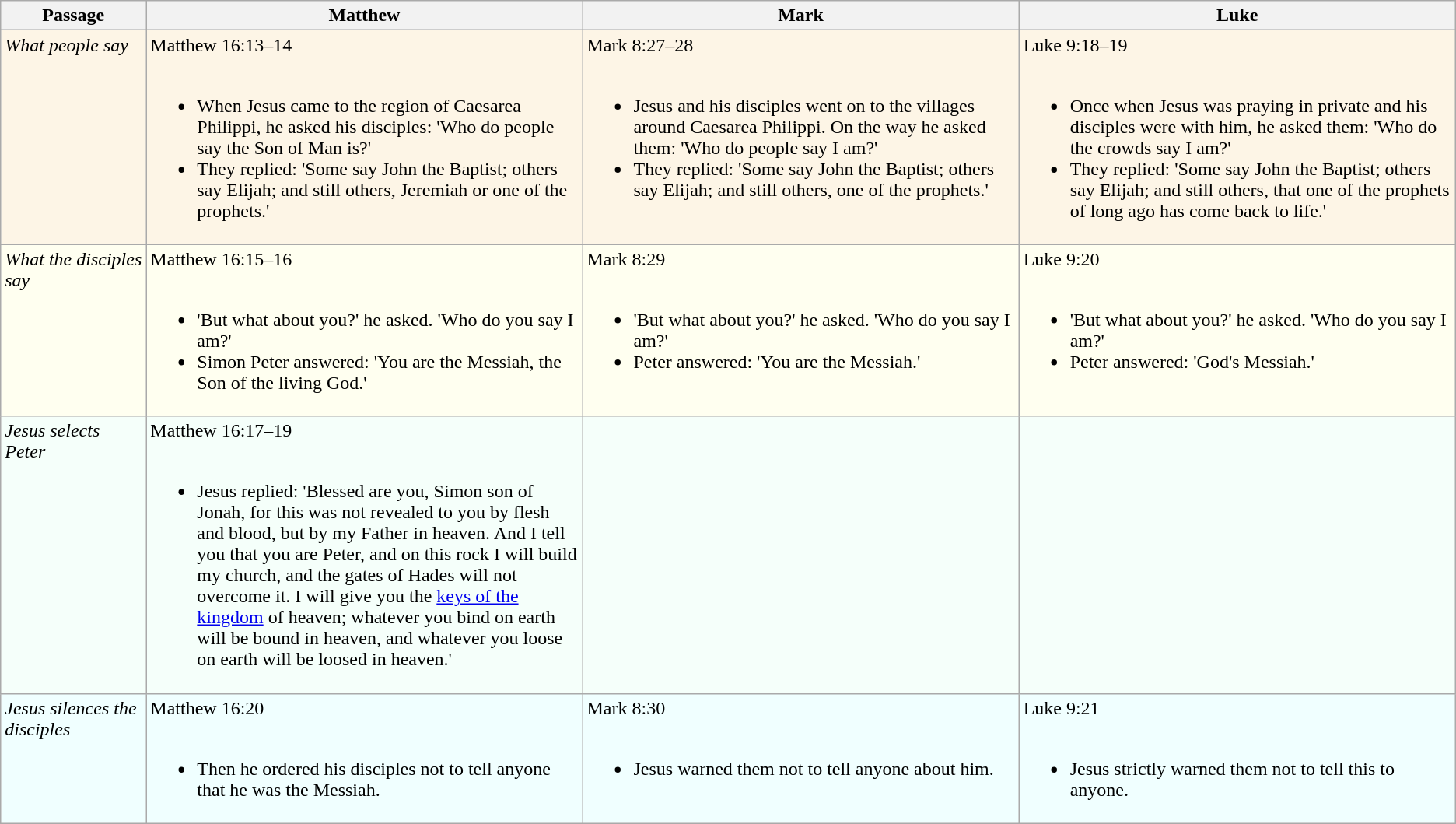<table class="wikitable float-left" border="1" cellspacing="0" cellpadding="10">
<tr>
<th scope="col">Passage</th>
<th scope="col" style="width:30%">Matthew</th>
<th scope="col" style="width:30%">Mark</th>
<th scope="col" style="width:30%">Luke</th>
</tr>
<tr valign="top" style="background-color:OldLace;">
<td><em>What people say</em></td>
<td>Matthew 16:13–14<br><br><ul><li>When Jesus came to the region of Caesarea Philippi, he asked his disciples: 'Who do people say the Son of Man is?'</li><li>They replied: 'Some say John the Baptist; others say Elijah; and still others, Jeremiah or one of the prophets.'</li></ul></td>
<td>Mark 8:27–28<br><br><ul><li>Jesus and his disciples went on to the villages around Caesarea Philippi. On the way he asked them: 'Who do people say I am?'</li><li>They replied: 'Some say John the Baptist; others say Elijah; and still others, one of the prophets.'</li></ul></td>
<td>Luke 9:18–19<br><br><ul><li>Once when Jesus was praying in private and his disciples were with him, he asked them: 'Who do the crowds say I am?'</li><li>They replied: 'Some say John the Baptist; others say Elijah; and still others, that one of the prophets of long ago has come back to life.'</li></ul></td>
</tr>
<tr valign="top" style="background-color:Ivory;">
<td><em>What the disciples say</em></td>
<td>Matthew 16:15–16<br><br><ul><li>'But what about you?' he asked. 'Who do you say I am?'</li><li>Simon Peter answered: 'You are the Messiah, the Son of the living God.'</li></ul></td>
<td>Mark 8:29<br><br><ul><li>'But what about you?' he asked. 'Who do you say I am?'</li><li>Peter answered: 'You are the Messiah.'</li></ul></td>
<td>Luke 9:20<br><br><ul><li>'But what about you?' he asked. 'Who do you say I am?'</li><li>Peter answered: 'God's Messiah.'</li></ul></td>
</tr>
<tr valign="top" style="background-color:MintCream;">
<td><em>Jesus selects Peter</em></td>
<td>Matthew 16:17–19<br><br><ul><li>Jesus replied: 'Blessed are you, Simon son of Jonah, for this was not revealed to you by flesh and blood, but by my Father in heaven. And I tell you that you are Peter, and on this rock I will build my church, and the gates of Hades will not overcome it. I will give you the <a href='#'>keys of the kingdom</a> of heaven; whatever you bind on earth will be bound in heaven, and whatever you loose on earth will be loosed in heaven.'</li></ul></td>
<td></td>
<td></td>
</tr>
<tr valign="top" style="background-color:Azure;">
<td><em>Jesus silences the disciples</em></td>
<td>Matthew 16:20<br><br><ul><li>Then he ordered his disciples not to tell anyone that he was the Messiah.</li></ul></td>
<td>Mark 8:30<br><br><ul><li>Jesus warned them not to tell anyone about him.</li></ul></td>
<td>Luke 9:21<br><br><ul><li>Jesus strictly warned them not to tell this to anyone.</li></ul></td>
</tr>
</table>
